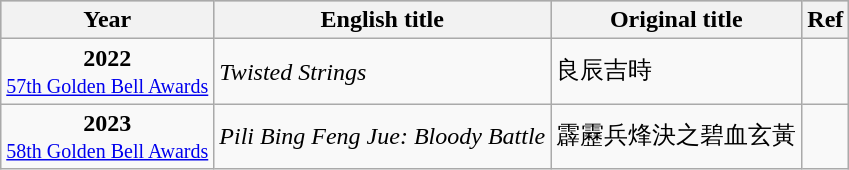<table class="wikitable sortable">
<tr style="background:#bebebe;">
<th>Year</th>
<th>English title</th>
<th>Original title</th>
<th>Ref</th>
</tr>
<tr>
<td style="text-align:center"><strong>2022</strong> <br> <small><a href='#'>57th Golden Bell Awards</a></small></td>
<td><em>Twisted Strings</em></td>
<td>良辰吉時</td>
<td></td>
</tr>
<tr>
<td style="text-align:center"><strong>2023</strong> <br> <small><a href='#'>58th Golden Bell Awards</a></small></td>
<td><em>Pili Bing Feng Jue: Bloody Battle</em></td>
<td>霹靂兵烽決之碧血玄黃</td>
<td></td>
</tr>
</table>
